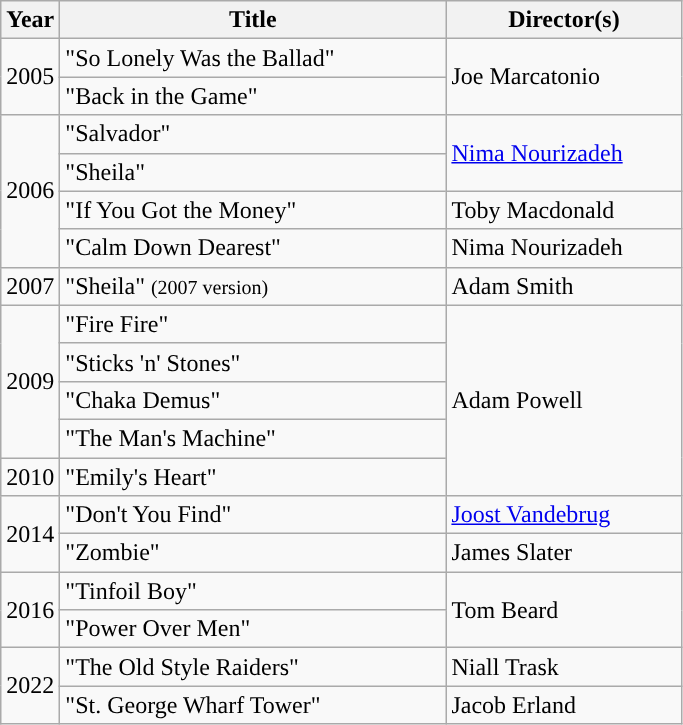<table class="wikitable">
<tr>
<th width="20">Year</th>
<th width="250">Title</th>
<th width="150">Director(s)</th>
</tr>
<tr>
<td align="center" rowspan="2">2005</td>
<td>"So Lonely Was the Ballad"</td>
<td rowspan="2">Joe Marcatonio</td>
</tr>
<tr>
<td>"Back in the Game"</td>
</tr>
<tr>
<td align="center" rowspan="4">2006</td>
<td>"Salvador"</td>
<td rowspan="2"><a href='#'>Nima Nourizadeh</a></td>
</tr>
<tr>
<td>"Sheila"</td>
</tr>
<tr>
<td>"If You Got the Money"</td>
<td>Toby Macdonald</td>
</tr>
<tr>
<td>"Calm Down Dearest"</td>
<td>Nima Nourizadeh</td>
</tr>
<tr>
<td align="center">2007</td>
<td>"Sheila" <small>(2007 version)</small></td>
<td>Adam Smith</td>
</tr>
<tr>
<td align="center" rowspan="4">2009</td>
<td>"Fire Fire"</td>
<td rowspan="5">Adam Powell</td>
</tr>
<tr>
<td>"Sticks 'n' Stones"</td>
</tr>
<tr>
<td>"Chaka Demus"</td>
</tr>
<tr>
<td>"The Man's Machine"</td>
</tr>
<tr>
<td align="center">2010</td>
<td>"Emily's Heart"</td>
</tr>
<tr>
<td align="center" rowspan="2">2014</td>
<td>"Don't You Find"</td>
<td><a href='#'>Joost Vandebrug</a></td>
</tr>
<tr>
<td>"Zombie"</td>
<td>James Slater</td>
</tr>
<tr>
<td align="center" rowspan="2">2016</td>
<td>"Tinfoil Boy"</td>
<td rowspan="2">Tom Beard</td>
</tr>
<tr>
<td>"Power Over Men"</td>
</tr>
<tr>
<td rowspan="2">2022</td>
<td>"The Old Style Raiders"</td>
<td>Niall Trask</td>
</tr>
<tr>
<td>"St. George Wharf Tower"</td>
<td>Jacob Erland</td>
</tr>
</table>
